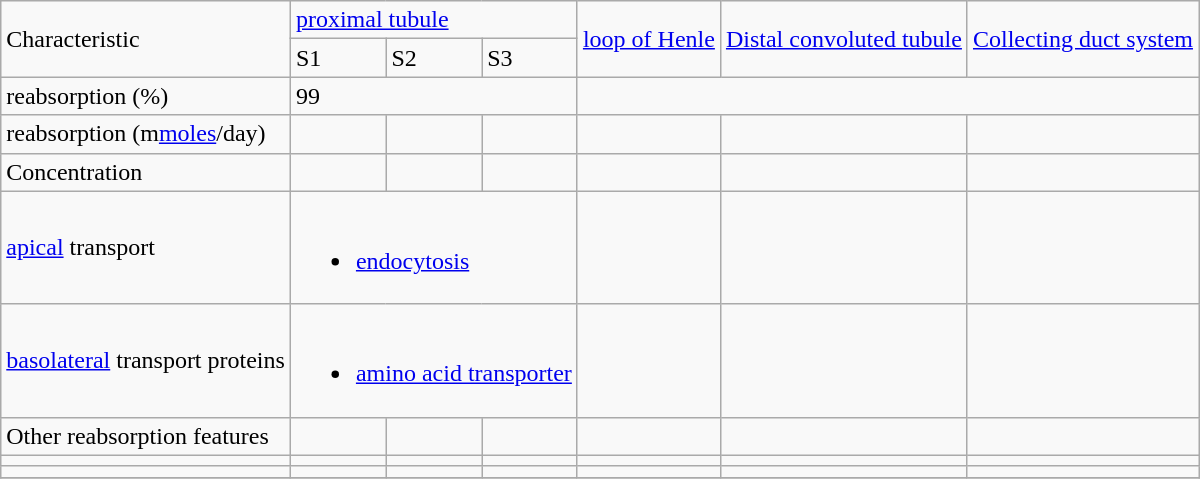<table Class="wikitable">
<tr>
<td rowspan=2>Characteristic</td>
<td colspan=3><a href='#'>proximal tubule</a></td>
<td rowspan=2><a href='#'>loop of Henle</a></td>
<td rowspan=2><a href='#'>Distal convoluted tubule</a></td>
<td rowspan=2><a href='#'>Collecting duct system</a></td>
</tr>
<tr>
<td>S1</td>
<td>S2</td>
<td>S3</td>
</tr>
<tr>
<td>reabsorption (%)</td>
<td colspan=3>99</td>
<td colspan=3></td>
</tr>
<tr>
<td>reabsorption (m<a href='#'>moles</a>/day)</td>
<td></td>
<td></td>
<td></td>
<td></td>
<td></td>
<td></td>
</tr>
<tr>
<td>Concentration</td>
<td></td>
<td></td>
<td></td>
<td></td>
<td></td>
<td></td>
</tr>
<tr>
<td><a href='#'>apical</a> transport</td>
<td colspan=3><br><ul><li><a href='#'>endocytosis</a></li></ul></td>
<td></td>
<td></td>
<td></td>
</tr>
<tr>
<td><a href='#'>basolateral</a> transport proteins</td>
<td colspan=3><br><ul><li><a href='#'>amino acid transporter</a></li></ul></td>
<td></td>
<td></td>
<td></td>
</tr>
<tr>
<td>Other reabsorption features</td>
<td></td>
<td></td>
<td></td>
<td></td>
<td></td>
<td></td>
</tr>
<tr>
<td></td>
<td></td>
<td></td>
<td></td>
<td></td>
<td></td>
<td></td>
</tr>
<tr>
<td></td>
<td></td>
<td></td>
<td></td>
<td></td>
<td></td>
<td></td>
</tr>
<tr>
</tr>
</table>
